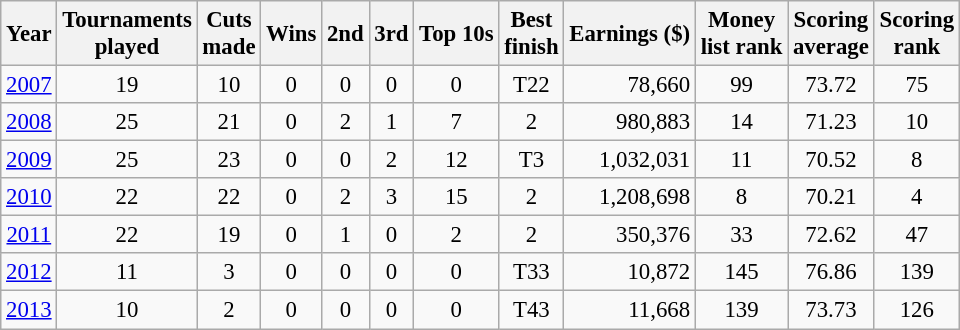<table class="wikitable" style="text-align:center; font-size: 95%;">
<tr>
<th>Year</th>
<th>Tournaments <br>played</th>
<th>Cuts <br>made</th>
<th>Wins</th>
<th>2nd</th>
<th>3rd</th>
<th>Top 10s</th>
<th>Best <br>finish</th>
<th>Earnings ($)</th>
<th>Money <br>list rank</th>
<th>Scoring <br>average</th>
<th>Scoring<br>rank</th>
</tr>
<tr>
<td><a href='#'>2007</a></td>
<td>19</td>
<td>10</td>
<td>0</td>
<td>0</td>
<td>0</td>
<td>0</td>
<td>T22</td>
<td align="right">78,660</td>
<td>99</td>
<td>73.72</td>
<td>75</td>
</tr>
<tr>
<td><a href='#'>2008</a></td>
<td>25</td>
<td>21</td>
<td>0</td>
<td>2</td>
<td>1</td>
<td>7</td>
<td>2</td>
<td align="right">980,883</td>
<td>14</td>
<td>71.23</td>
<td>10</td>
</tr>
<tr>
<td><a href='#'>2009</a></td>
<td>25</td>
<td>23</td>
<td>0</td>
<td>0</td>
<td>2</td>
<td>12</td>
<td>T3</td>
<td align="right">1,032,031</td>
<td>11</td>
<td>70.52</td>
<td>8</td>
</tr>
<tr>
<td><a href='#'>2010</a></td>
<td>22</td>
<td>22</td>
<td>0</td>
<td>2</td>
<td>3</td>
<td>15</td>
<td>2</td>
<td align="right">1,208,698</td>
<td>8</td>
<td>70.21</td>
<td>4</td>
</tr>
<tr>
<td><a href='#'>2011</a></td>
<td>22</td>
<td>19</td>
<td>0</td>
<td>1</td>
<td>0</td>
<td>2</td>
<td>2</td>
<td align="right">350,376</td>
<td>33</td>
<td>72.62</td>
<td>47</td>
</tr>
<tr>
<td><a href='#'>2012</a></td>
<td>11</td>
<td>3</td>
<td>0</td>
<td>0</td>
<td>0</td>
<td>0</td>
<td>T33</td>
<td align="right">10,872</td>
<td>145</td>
<td>76.86</td>
<td>139</td>
</tr>
<tr>
<td><a href='#'>2013</a></td>
<td>10</td>
<td>2</td>
<td>0</td>
<td>0</td>
<td>0</td>
<td>0</td>
<td>T43</td>
<td align="right">11,668</td>
<td>139</td>
<td>73.73</td>
<td>126</td>
</tr>
</table>
